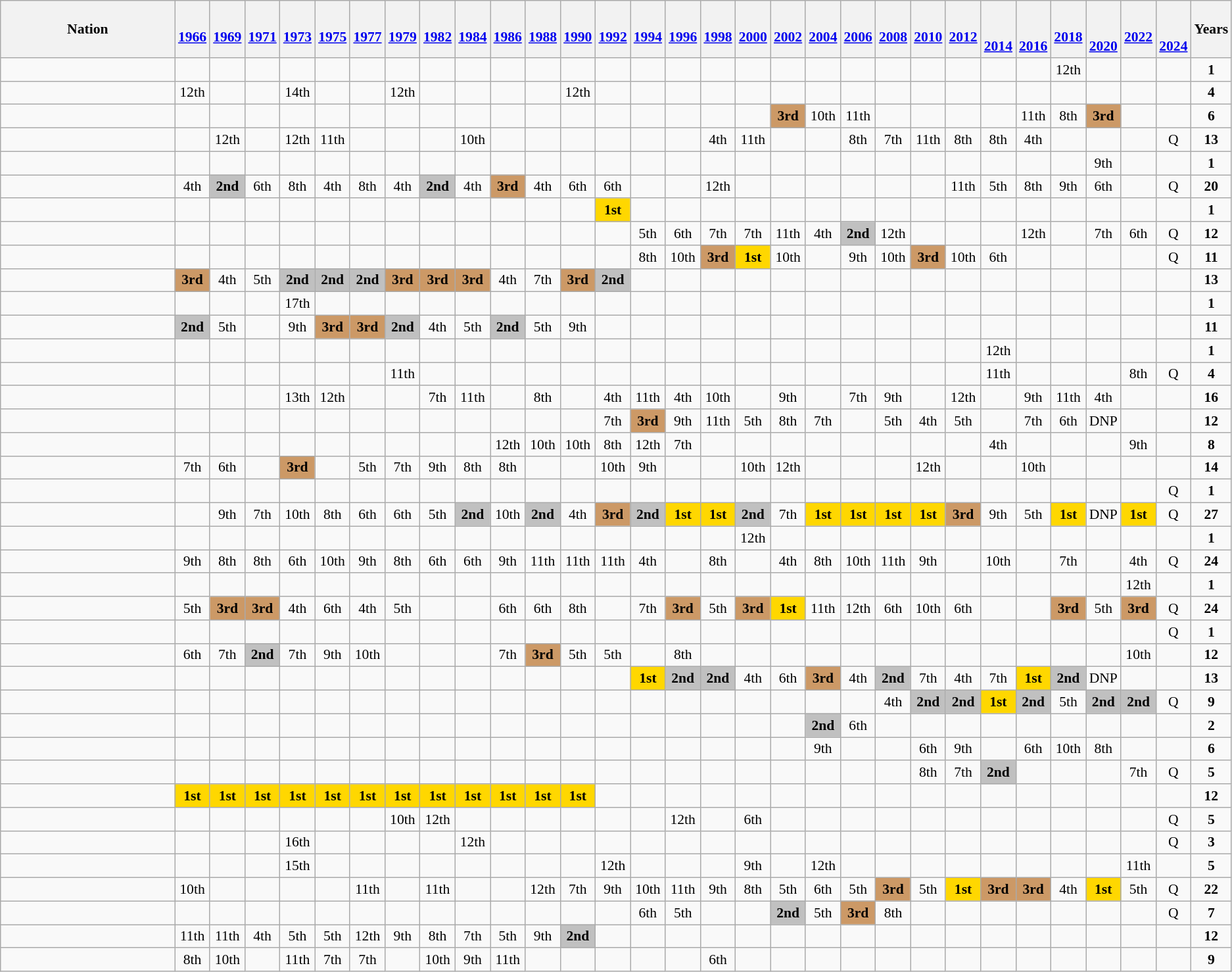<table class="wikitable" style="text-align:center; font-size:90%">
<tr>
<th width=170>Nation</th>
<th><br><a href='#'>1966</a></th>
<th><br><a href='#'>1969</a></th>
<th><br><a href='#'>1971</a></th>
<th><br><a href='#'>1973</a></th>
<th><br><a href='#'>1975</a></th>
<th><br><a href='#'>1977</a></th>
<th><br><a href='#'>1979</a></th>
<th><br><a href='#'>1982</a></th>
<th><br><a href='#'>1984</a></th>
<th><br><a href='#'>1986</a></th>
<th><br><a href='#'>1988</a></th>
<th><br><a href='#'>1990</a></th>
<th><br><a href='#'>1992</a></th>
<th><br><a href='#'>1994</a></th>
<th><br><a href='#'>1996</a></th>
<th><br><a href='#'>1998</a></th>
<th><br><a href='#'>2000</a></th>
<th><br><a href='#'>2002</a></th>
<th><br><a href='#'>2004</a></th>
<th><br><a href='#'>2006</a></th>
<th><br><a href='#'>2008</a></th>
<th><br><a href='#'>2010</a></th>
<th><br><a href='#'>2012</a></th>
<th><br><br><a href='#'>2014</a></th>
<th><br><br><a href='#'>2016</a></th>
<th><br><a href='#'>2018</a></th>
<th><br><br><a href='#'>2020</a></th>
<th><br><a href='#'>2022</a></th>
<th><br><br><a href='#'>2024</a></th>
<th>Years</th>
</tr>
<tr>
<td align=left></td>
<td></td>
<td></td>
<td></td>
<td></td>
<td></td>
<td></td>
<td></td>
<td></td>
<td></td>
<td></td>
<td></td>
<td></td>
<td></td>
<td></td>
<td></td>
<td></td>
<td></td>
<td></td>
<td></td>
<td></td>
<td></td>
<td></td>
<td></td>
<td></td>
<td></td>
<td>12th</td>
<td></td>
<td></td>
<td></td>
<td><strong>1</strong></td>
</tr>
<tr>
<td align=left></td>
<td>12th</td>
<td></td>
<td></td>
<td>14th</td>
<td></td>
<td></td>
<td>12th</td>
<td></td>
<td></td>
<td></td>
<td></td>
<td>12th</td>
<td></td>
<td></td>
<td></td>
<td></td>
<td></td>
<td></td>
<td></td>
<td></td>
<td></td>
<td></td>
<td></td>
<td></td>
<td></td>
<td></td>
<td></td>
<td></td>
<td></td>
<td><strong>4</strong></td>
</tr>
<tr>
<td align=left></td>
<td></td>
<td></td>
<td></td>
<td></td>
<td></td>
<td></td>
<td></td>
<td></td>
<td></td>
<td></td>
<td></td>
<td></td>
<td></td>
<td></td>
<td></td>
<td></td>
<td></td>
<td bgcolor=#cc9966><strong>3rd</strong></td>
<td>10th</td>
<td>11th</td>
<td></td>
<td></td>
<td></td>
<td></td>
<td>11th</td>
<td>8th</td>
<td bgcolor=#cc9966><strong>3rd</strong></td>
<td></td>
<td></td>
<td><strong>6</strong></td>
</tr>
<tr>
<td align=left></td>
<td></td>
<td>12th</td>
<td></td>
<td>12th</td>
<td>11th</td>
<td></td>
<td></td>
<td></td>
<td>10th</td>
<td></td>
<td></td>
<td></td>
<td></td>
<td></td>
<td></td>
<td>4th</td>
<td>11th</td>
<td></td>
<td></td>
<td>8th</td>
<td>7th</td>
<td>11th</td>
<td>8th</td>
<td>8th</td>
<td>4th</td>
<td></td>
<td></td>
<td></td>
<td>Q</td>
<td><strong>13</strong></td>
</tr>
<tr>
<td align=left></td>
<td></td>
<td></td>
<td></td>
<td></td>
<td></td>
<td></td>
<td></td>
<td></td>
<td></td>
<td></td>
<td></td>
<td></td>
<td></td>
<td></td>
<td></td>
<td></td>
<td></td>
<td></td>
<td></td>
<td></td>
<td></td>
<td></td>
<td></td>
<td></td>
<td></td>
<td></td>
<td>9th</td>
<td></td>
<td></td>
<td><strong>1</strong></td>
</tr>
<tr>
<td align=left></td>
<td>4th</td>
<td bgcolor=silver><strong>2nd</strong></td>
<td>6th</td>
<td>8th</td>
<td>4th</td>
<td>8th</td>
<td>4th</td>
<td bgcolor=silver><strong>2nd</strong></td>
<td>4th</td>
<td bgcolor=#cc9966><strong>3rd</strong></td>
<td>4th</td>
<td>6th</td>
<td>6th</td>
<td></td>
<td></td>
<td>12th</td>
<td></td>
<td></td>
<td></td>
<td></td>
<td></td>
<td></td>
<td>11th</td>
<td>5th</td>
<td>8th</td>
<td>9th</td>
<td>6th</td>
<td></td>
<td>Q</td>
<td><strong>20</strong></td>
</tr>
<tr>
<td align=left><em></em></td>
<td></td>
<td></td>
<td></td>
<td></td>
<td></td>
<td></td>
<td></td>
<td></td>
<td></td>
<td></td>
<td></td>
<td></td>
<td bgcolor=gold><strong>1st</strong></td>
<td></td>
<td></td>
<td></td>
<td></td>
<td></td>
<td></td>
<td></td>
<td></td>
<td></td>
<td></td>
<td></td>
<td></td>
<td></td>
<td></td>
<td></td>
<td></td>
<td><strong>1</strong></td>
</tr>
<tr>
<td align=left></td>
<td></td>
<td></td>
<td></td>
<td></td>
<td></td>
<td></td>
<td></td>
<td></td>
<td></td>
<td></td>
<td></td>
<td></td>
<td></td>
<td>5th</td>
<td>6th</td>
<td>7th</td>
<td>7th</td>
<td>11th</td>
<td>4th</td>
<td bgcolor=silver><strong>2nd</strong></td>
<td>12th</td>
<td></td>
<td></td>
<td></td>
<td>12th</td>
<td></td>
<td>7th</td>
<td>6th</td>
<td>Q</td>
<td><strong>12</strong></td>
</tr>
<tr>
<td align=left></td>
<td></td>
<td></td>
<td></td>
<td></td>
<td></td>
<td></td>
<td></td>
<td></td>
<td></td>
<td></td>
<td></td>
<td></td>
<td></td>
<td>8th</td>
<td>10th</td>
<td bgcolor=#cc9966><strong>3rd</strong></td>
<td bgcolor=gold><strong>1st</strong></td>
<td>10th</td>
<td></td>
<td>9th</td>
<td>10th</td>
<td bgcolor=#cc9966><strong>3rd</strong></td>
<td>10th</td>
<td>6th</td>
<td></td>
<td></td>
<td></td>
<td></td>
<td>Q</td>
<td><strong>11</strong></td>
</tr>
<tr>
<td align=left><em></em></td>
<td bgcolor=#cc9966><strong>3rd</strong></td>
<td>4th</td>
<td>5th</td>
<td bgcolor=silver><strong>2nd</strong></td>
<td bgcolor=silver><strong>2nd</strong></td>
<td bgcolor=silver><strong>2nd</strong></td>
<td bgcolor=#cc9966><strong>3rd</strong></td>
<td bgcolor=#cc9966><strong>3rd</strong></td>
<td bgcolor=#cc9966><strong>3rd</strong></td>
<td>4th</td>
<td>7th</td>
<td bgcolor=#cc9966><strong>3rd</strong></td>
<td bgcolor=silver><strong>2nd</strong></td>
<td></td>
<td></td>
<td></td>
<td></td>
<td></td>
<td></td>
<td></td>
<td></td>
<td></td>
<td></td>
<td></td>
<td></td>
<td></td>
<td></td>
<td></td>
<td></td>
<td><strong>13</strong></td>
</tr>
<tr>
<td align=left></td>
<td></td>
<td></td>
<td></td>
<td>17th</td>
<td></td>
<td></td>
<td></td>
<td></td>
<td></td>
<td></td>
<td></td>
<td></td>
<td></td>
<td></td>
<td></td>
<td></td>
<td></td>
<td></td>
<td></td>
<td></td>
<td></td>
<td></td>
<td></td>
<td></td>
<td></td>
<td></td>
<td></td>
<td></td>
<td></td>
<td><strong>1</strong></td>
</tr>
<tr>
<td align=left><em></em></td>
<td bgcolor=silver><strong>2nd</strong></td>
<td>5th</td>
<td></td>
<td>9th</td>
<td bgcolor=#cc9966><strong>3rd</strong></td>
<td bgcolor=#cc9966><strong>3rd</strong></td>
<td bgcolor=silver><strong>2nd</strong></td>
<td>4th</td>
<td>5th</td>
<td bgcolor=silver><strong>2nd</strong></td>
<td>5th</td>
<td>9th</td>
<td></td>
<td></td>
<td></td>
<td></td>
<td></td>
<td></td>
<td></td>
<td></td>
<td></td>
<td></td>
<td></td>
<td></td>
<td></td>
<td></td>
<td></td>
<td></td>
<td></td>
<td><strong>11</strong></td>
</tr>
<tr>
<td align=left></td>
<td></td>
<td></td>
<td></td>
<td></td>
<td></td>
<td></td>
<td></td>
<td></td>
<td></td>
<td></td>
<td></td>
<td></td>
<td></td>
<td></td>
<td></td>
<td></td>
<td></td>
<td></td>
<td></td>
<td></td>
<td></td>
<td></td>
<td></td>
<td>12th</td>
<td></td>
<td></td>
<td></td>
<td></td>
<td></td>
<td><strong>1</strong></td>
</tr>
<tr>
<td align=left></td>
<td></td>
<td></td>
<td></td>
<td></td>
<td></td>
<td></td>
<td>11th</td>
<td></td>
<td></td>
<td></td>
<td></td>
<td></td>
<td></td>
<td></td>
<td></td>
<td></td>
<td></td>
<td></td>
<td></td>
<td></td>
<td></td>
<td></td>
<td></td>
<td>11th</td>
<td></td>
<td></td>
<td></td>
<td>8th</td>
<td>Q</td>
<td><strong>4</strong></td>
</tr>
<tr>
<td align=left></td>
<td></td>
<td></td>
<td></td>
<td>13th</td>
<td>12th</td>
<td></td>
<td></td>
<td>7th</td>
<td>11th</td>
<td></td>
<td>8th</td>
<td></td>
<td>4th</td>
<td>11th</td>
<td>4th</td>
<td>10th</td>
<td></td>
<td>9th</td>
<td></td>
<td>7th</td>
<td>9th</td>
<td></td>
<td>12th</td>
<td></td>
<td>9th</td>
<td>11th</td>
<td>4th</td>
<td></td>
<td></td>
<td><strong>16</strong></td>
</tr>
<tr>
<td align=left></td>
<td></td>
<td></td>
<td></td>
<td></td>
<td></td>
<td></td>
<td></td>
<td></td>
<td></td>
<td></td>
<td></td>
<td></td>
<td>7th</td>
<td bgcolor=#cc9966><strong>3rd</strong></td>
<td>9th</td>
<td>11th</td>
<td>5th</td>
<td>8th</td>
<td>7th</td>
<td></td>
<td>5th</td>
<td>4th</td>
<td>5th</td>
<td></td>
<td>7th</td>
<td>6th</td>
<td>DNP</td>
<td></td>
<td></td>
<td><strong>12</strong></td>
</tr>
<tr>
<td align=left></td>
<td></td>
<td></td>
<td></td>
<td></td>
<td></td>
<td></td>
<td></td>
<td></td>
<td></td>
<td>12th</td>
<td>10th</td>
<td>10th</td>
<td>8th</td>
<td>12th</td>
<td>7th</td>
<td></td>
<td></td>
<td></td>
<td></td>
<td></td>
<td></td>
<td></td>
<td></td>
<td>4th</td>
<td></td>
<td></td>
<td></td>
<td>9th</td>
<td></td>
<td><strong>8</strong></td>
</tr>
<tr>
<td align=left></td>
<td>7th</td>
<td>6th</td>
<td></td>
<td bgcolor=#cc9966><strong>3rd</strong></td>
<td></td>
<td>5th</td>
<td>7th</td>
<td>9th</td>
<td>8th</td>
<td>8th</td>
<td></td>
<td></td>
<td>10th</td>
<td>9th</td>
<td></td>
<td></td>
<td>10th</td>
<td>12th</td>
<td></td>
<td></td>
<td></td>
<td>12th</td>
<td></td>
<td></td>
<td>10th</td>
<td></td>
<td></td>
<td></td>
<td></td>
<td><strong>14</strong></td>
</tr>
<tr>
<td align=left></td>
<td></td>
<td></td>
<td></td>
<td></td>
<td></td>
<td></td>
<td></td>
<td></td>
<td></td>
<td></td>
<td></td>
<td></td>
<td></td>
<td></td>
<td></td>
<td></td>
<td></td>
<td></td>
<td></td>
<td></td>
<td></td>
<td></td>
<td></td>
<td></td>
<td></td>
<td></td>
<td></td>
<td></td>
<td>Q</td>
<td><strong>1</strong></td>
</tr>
<tr>
<td align=left></td>
<td></td>
<td>9th</td>
<td>7th</td>
<td>10th</td>
<td>8th</td>
<td>6th</td>
<td>6th</td>
<td>5th</td>
<td bgcolor=silver><strong>2nd</strong></td>
<td>10th</td>
<td bgcolor=silver><strong>2nd</strong></td>
<td>4th</td>
<td bgcolor=#cc9966><strong>3rd</strong></td>
<td bgcolor=silver><strong>2nd</strong></td>
<td bgcolor=gold><strong>1st</strong></td>
<td bgcolor=gold><strong>1st</strong></td>
<td bgcolor=silver><strong>2nd</strong></td>
<td>7th</td>
<td bgcolor=gold><strong>1st</strong></td>
<td bgcolor=gold><strong>1st</strong></td>
<td bgcolor=gold><strong>1st</strong></td>
<td bgcolor=gold><strong>1st</strong></td>
<td bgcolor=#cc9966><strong>3rd</strong></td>
<td>9th</td>
<td>5th</td>
<td bgcolor=gold><strong>1st</strong></td>
<td>DNP</td>
<td bgcolor=gold><strong>1st</strong></td>
<td>Q</td>
<td><strong>27</strong></td>
</tr>
<tr>
<td align=left></td>
<td></td>
<td></td>
<td></td>
<td></td>
<td></td>
<td></td>
<td></td>
<td></td>
<td></td>
<td></td>
<td></td>
<td></td>
<td></td>
<td></td>
<td></td>
<td></td>
<td>12th</td>
<td></td>
<td></td>
<td></td>
<td></td>
<td></td>
<td></td>
<td></td>
<td></td>
<td></td>
<td></td>
<td></td>
<td></td>
<td><strong>1</strong></td>
</tr>
<tr>
<td align=left></td>
<td>9th</td>
<td>8th</td>
<td>8th</td>
<td>6th</td>
<td>10th</td>
<td>9th</td>
<td>8th</td>
<td>6th</td>
<td>6th</td>
<td>9th</td>
<td>11th</td>
<td>11th</td>
<td>11th</td>
<td>4th</td>
<td></td>
<td>8th</td>
<td></td>
<td>4th</td>
<td>8th</td>
<td>10th</td>
<td>11th</td>
<td>9th</td>
<td></td>
<td>10th</td>
<td></td>
<td>7th</td>
<td></td>
<td>4th</td>
<td>Q</td>
<td><strong>24</strong></td>
</tr>
<tr>
<td align=left></td>
<td></td>
<td></td>
<td></td>
<td></td>
<td></td>
<td></td>
<td></td>
<td></td>
<td></td>
<td></td>
<td></td>
<td></td>
<td></td>
<td></td>
<td></td>
<td></td>
<td></td>
<td></td>
<td></td>
<td></td>
<td></td>
<td></td>
<td></td>
<td></td>
<td></td>
<td></td>
<td></td>
<td>12th</td>
<td></td>
<td><strong>1</strong></td>
</tr>
<tr>
<td align=left></td>
<td>5th</td>
<td bgcolor=#cc9966><strong>3rd</strong></td>
<td bgcolor=#cc9966><strong>3rd</strong></td>
<td>4th</td>
<td>6th</td>
<td>4th</td>
<td>5th</td>
<td></td>
<td></td>
<td>6th</td>
<td>6th</td>
<td>8th</td>
<td></td>
<td>7th</td>
<td bgcolor=#cc9966><strong>3rd</strong></td>
<td>5th</td>
<td bgcolor=#cc9966><strong>3rd</strong></td>
<td bgcolor=gold><strong>1st</strong></td>
<td>11th</td>
<td>12th</td>
<td>6th</td>
<td>10th</td>
<td>6th</td>
<td></td>
<td></td>
<td bgcolor=#cc9966><strong>3rd</strong></td>
<td>5th</td>
<td bgcolor=#cc9966><strong>3rd</strong></td>
<td>Q</td>
<td><strong>24</strong></td>
</tr>
<tr>
<td align=left></td>
<td></td>
<td></td>
<td></td>
<td></td>
<td></td>
<td></td>
<td></td>
<td></td>
<td></td>
<td></td>
<td></td>
<td></td>
<td></td>
<td></td>
<td></td>
<td></td>
<td></td>
<td></td>
<td></td>
<td></td>
<td></td>
<td></td>
<td></td>
<td></td>
<td></td>
<td></td>
<td></td>
<td></td>
<td>Q</td>
<td><strong>1</strong></td>
</tr>
<tr>
<td align=left></td>
<td>6th</td>
<td>7th</td>
<td bgcolor=silver><strong>2nd</strong></td>
<td>7th</td>
<td>9th</td>
<td>10th</td>
<td></td>
<td></td>
<td></td>
<td>7th</td>
<td bgcolor=#cc9966><strong>3rd</strong></td>
<td>5th</td>
<td>5th</td>
<td></td>
<td>8th</td>
<td></td>
<td></td>
<td></td>
<td></td>
<td></td>
<td></td>
<td></td>
<td></td>
<td></td>
<td></td>
<td></td>
<td></td>
<td>10th</td>
<td></td>
<td><strong>12</strong></td>
</tr>
<tr>
<td align=left></td>
<td></td>
<td></td>
<td></td>
<td></td>
<td></td>
<td></td>
<td></td>
<td></td>
<td></td>
<td></td>
<td></td>
<td></td>
<td></td>
<td bgcolor=gold><strong>1st</strong></td>
<td bgcolor=silver><strong>2nd</strong></td>
<td bgcolor=silver><strong>2nd</strong></td>
<td>4th</td>
<td>6th</td>
<td bgcolor=#cc9966><strong>3rd</strong></td>
<td>4th</td>
<td bgcolor=silver><strong>2nd</strong></td>
<td>7th</td>
<td>4th</td>
<td>7th</td>
<td bgcolor=gold><strong>1st</strong></td>
<td bgcolor=silver><strong>2nd</strong></td>
<td>DNP</td>
<td></td>
<td></td>
<td><strong>13</strong></td>
</tr>
<tr>
<td align=left></td>
<td></td>
<td></td>
<td></td>
<td></td>
<td></td>
<td></td>
<td></td>
<td></td>
<td></td>
<td></td>
<td></td>
<td></td>
<td></td>
<td></td>
<td></td>
<td></td>
<td></td>
<td></td>
<td></td>
<td></td>
<td>4th</td>
<td bgcolor=silver><strong>2nd</strong></td>
<td bgcolor=silver><strong>2nd</strong></td>
<td bgcolor=gold><strong>1st</strong></td>
<td bgcolor=silver><strong>2nd</strong></td>
<td>5th</td>
<td bgcolor=silver><strong>2nd</strong></td>
<td bgcolor=silver><strong>2nd</strong></td>
<td>Q</td>
<td><strong>9</strong></td>
</tr>
<tr>
<td align=left><em></em></td>
<td></td>
<td></td>
<td></td>
<td></td>
<td></td>
<td></td>
<td></td>
<td></td>
<td></td>
<td></td>
<td></td>
<td></td>
<td></td>
<td></td>
<td></td>
<td></td>
<td></td>
<td></td>
<td bgcolor=silver><strong>2nd</strong></td>
<td>6th</td>
<td></td>
<td></td>
<td></td>
<td></td>
<td></td>
<td></td>
<td></td>
<td></td>
<td></td>
<td><strong>2</strong></td>
</tr>
<tr>
<td align=left></td>
<td></td>
<td></td>
<td></td>
<td></td>
<td></td>
<td></td>
<td></td>
<td></td>
<td></td>
<td></td>
<td></td>
<td></td>
<td></td>
<td></td>
<td></td>
<td></td>
<td></td>
<td></td>
<td>9th</td>
<td></td>
<td></td>
<td>6th</td>
<td>9th</td>
<td></td>
<td>6th</td>
<td>10th</td>
<td>8th</td>
<td></td>
<td></td>
<td><strong>6</strong></td>
</tr>
<tr>
<td align=left></td>
<td></td>
<td></td>
<td></td>
<td></td>
<td></td>
<td></td>
<td></td>
<td></td>
<td></td>
<td></td>
<td></td>
<td></td>
<td></td>
<td></td>
<td></td>
<td></td>
<td></td>
<td></td>
<td></td>
<td></td>
<td></td>
<td>8th</td>
<td>7th</td>
<td bgcolor=silver><strong>2nd</strong></td>
<td></td>
<td></td>
<td></td>
<td>7th</td>
<td>Q</td>
<td><strong>5</strong></td>
</tr>
<tr>
<td align=left><em></em></td>
<td bgcolor=gold><strong>1st</strong></td>
<td bgcolor=gold><strong>1st</strong></td>
<td bgcolor=gold><strong>1st</strong></td>
<td bgcolor=gold><strong>1st</strong></td>
<td bgcolor=gold><strong>1st</strong></td>
<td bgcolor=gold><strong>1st</strong></td>
<td bgcolor=gold><strong>1st</strong></td>
<td bgcolor=gold><strong>1st</strong></td>
<td bgcolor=gold><strong>1st</strong></td>
<td bgcolor=gold><strong>1st</strong></td>
<td bgcolor=gold><strong>1st</strong></td>
<td bgcolor=gold><strong>1st</strong></td>
<td></td>
<td></td>
<td></td>
<td></td>
<td></td>
<td></td>
<td></td>
<td></td>
<td></td>
<td></td>
<td></td>
<td></td>
<td></td>
<td></td>
<td></td>
<td></td>
<td></td>
<td><strong>12</strong></td>
</tr>
<tr>
<td align=left></td>
<td></td>
<td></td>
<td></td>
<td></td>
<td></td>
<td></td>
<td>10th</td>
<td>12th</td>
<td></td>
<td></td>
<td></td>
<td></td>
<td></td>
<td></td>
<td>12th</td>
<td></td>
<td>6th</td>
<td></td>
<td></td>
<td></td>
<td></td>
<td></td>
<td></td>
<td></td>
<td></td>
<td></td>
<td></td>
<td></td>
<td>Q</td>
<td><strong>5</strong></td>
</tr>
<tr>
<td align=left></td>
<td></td>
<td></td>
<td></td>
<td>16th</td>
<td></td>
<td></td>
<td></td>
<td></td>
<td>12th</td>
<td></td>
<td></td>
<td></td>
<td></td>
<td></td>
<td></td>
<td></td>
<td></td>
<td></td>
<td></td>
<td></td>
<td></td>
<td></td>
<td></td>
<td></td>
<td></td>
<td></td>
<td></td>
<td></td>
<td>Q</td>
<td><strong>3</strong></td>
</tr>
<tr>
<td align=left></td>
<td></td>
<td></td>
<td></td>
<td>15th</td>
<td></td>
<td></td>
<td></td>
<td></td>
<td></td>
<td></td>
<td></td>
<td></td>
<td>12th</td>
<td></td>
<td></td>
<td></td>
<td>9th</td>
<td></td>
<td>12th</td>
<td></td>
<td></td>
<td></td>
<td></td>
<td></td>
<td></td>
<td></td>
<td></td>
<td>11th</td>
<td></td>
<td><strong>5</strong></td>
</tr>
<tr>
<td align=left></td>
<td>10th</td>
<td></td>
<td></td>
<td></td>
<td></td>
<td>11th</td>
<td></td>
<td>11th</td>
<td></td>
<td></td>
<td>12th</td>
<td>7th</td>
<td>9th</td>
<td>10th</td>
<td>11th</td>
<td>9th</td>
<td>8th</td>
<td>5th</td>
<td>6th</td>
<td>5th</td>
<td bgcolor=#cc9966><strong>3rd</strong></td>
<td>5th</td>
<td bgcolor=gold><strong>1st</strong></td>
<td bgcolor=#cc9966><strong>3rd</strong></td>
<td bgcolor=#cc9966><strong>3rd</strong></td>
<td>4th</td>
<td bgcolor=gold><strong>1st</strong></td>
<td>5th</td>
<td>Q</td>
<td><strong>22</strong></td>
</tr>
<tr>
<td align=left></td>
<td></td>
<td></td>
<td></td>
<td></td>
<td></td>
<td></td>
<td></td>
<td></td>
<td></td>
<td></td>
<td></td>
<td></td>
<td></td>
<td>6th</td>
<td>5th</td>
<td></td>
<td></td>
<td bgcolor=silver><strong>2nd</strong></td>
<td>5th</td>
<td bgcolor=#cc9966><strong>3rd</strong></td>
<td>8th</td>
<td></td>
<td></td>
<td></td>
<td></td>
<td></td>
<td></td>
<td></td>
<td>Q</td>
<td><strong>7</strong></td>
</tr>
<tr>
<td align=left><em></em></td>
<td>11th</td>
<td>11th</td>
<td>4th</td>
<td>5th</td>
<td>5th</td>
<td>12th</td>
<td>9th</td>
<td>8th</td>
<td>7th</td>
<td>5th</td>
<td>9th</td>
<td bgcolor=silver><strong>2nd</strong></td>
<td></td>
<td></td>
<td></td>
<td></td>
<td></td>
<td></td>
<td></td>
<td></td>
<td></td>
<td></td>
<td></td>
<td></td>
<td></td>
<td></td>
<td></td>
<td></td>
<td></td>
<td><strong>12</strong></td>
</tr>
<tr>
<td align=left><em></em></td>
<td>8th</td>
<td>10th</td>
<td></td>
<td>11th</td>
<td>7th</td>
<td>7th</td>
<td></td>
<td>10th</td>
<td>9th</td>
<td>11th</td>
<td></td>
<td></td>
<td></td>
<td></td>
<td></td>
<td>6th</td>
<td></td>
<td></td>
<td></td>
<td></td>
<td></td>
<td></td>
<td></td>
<td></td>
<td></td>
<td></td>
<td></td>
<td></td>
<td></td>
<td><strong>9</strong></td>
</tr>
</table>
